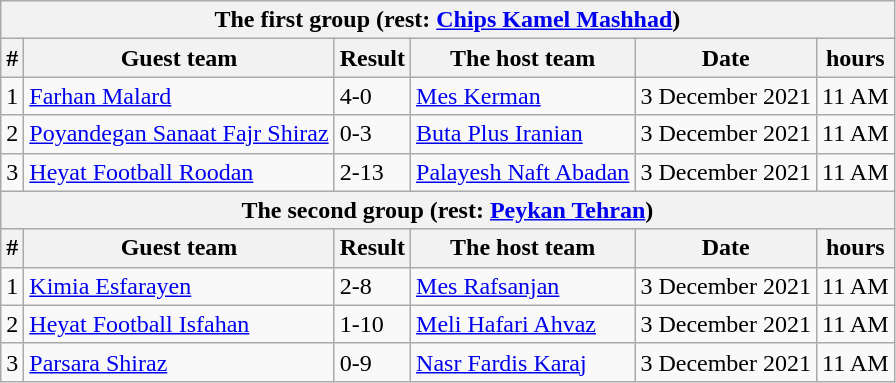<table class="wikitable">
<tr>
<th colspan="6">The first group (rest: <a href='#'>Chips Kamel Mashhad</a>) </th>
</tr>
<tr>
<th>#</th>
<th>Guest team</th>
<th>Result</th>
<th>The host team</th>
<th>Date</th>
<th>hours</th>
</tr>
<tr>
<td>1</td>
<td><a href='#'>Farhan Malard</a></td>
<td>4-0</td>
<td><a href='#'>Mes Kerman</a></td>
<td>3 December 2021</td>
<td>11 AM</td>
</tr>
<tr>
<td>2</td>
<td><a href='#'>Poyandegan Sanaat Fajr Shiraz</a></td>
<td>0-3</td>
<td><a href='#'>Buta Plus Iranian</a></td>
<td>3 December 2021</td>
<td>11 AM</td>
</tr>
<tr>
<td>3</td>
<td><a href='#'>Heyat Football Roodan</a></td>
<td>2-13</td>
<td><a href='#'>Palayesh Naft Abadan</a></td>
<td>3 December 2021</td>
<td>11 AM</td>
</tr>
<tr>
<th colspan="6">The second group (rest: <a href='#'>Peykan Tehran</a>) </th>
</tr>
<tr>
<th>#</th>
<th>Guest team</th>
<th>Result</th>
<th>The host team</th>
<th>Date</th>
<th>hours</th>
</tr>
<tr>
<td>1</td>
<td><a href='#'>Kimia Esfarayen</a></td>
<td>2-8</td>
<td><a href='#'>Mes Rafsanjan</a></td>
<td>3 December 2021</td>
<td>11 AM</td>
</tr>
<tr>
<td>2</td>
<td><a href='#'>Heyat Football Isfahan</a></td>
<td>1-10</td>
<td><a href='#'>Meli Hafari Ahvaz</a></td>
<td>3 December 2021</td>
<td>11 AM</td>
</tr>
<tr>
<td>3</td>
<td><a href='#'>Parsara Shiraz</a></td>
<td>0-9</td>
<td><a href='#'>Nasr Fardis Karaj</a></td>
<td>3 December 2021</td>
<td>11 AM</td>
</tr>
</table>
